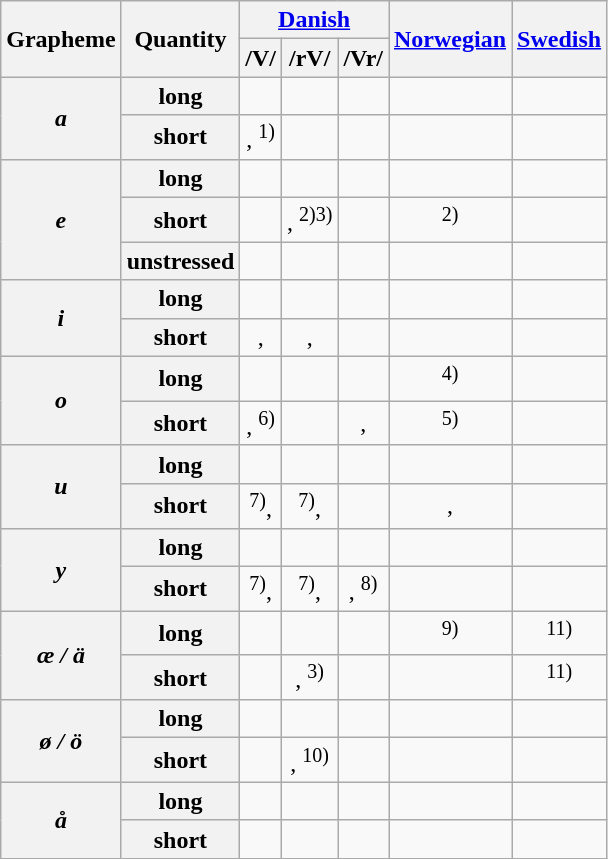<table class="wikitable">
<tr align=center>
<th rowspan=2>Grapheme</th>
<th rowspan=2>Quantity</th>
<th colspan=3><a href='#'>Danish</a></th>
<th rowspan=2><a href='#'>Norwegian</a></th>
<th rowspan=2><a href='#'>Swedish</a></th>
</tr>
<tr align=center>
<th>/V/</th>
<th>/rV/</th>
<th>/Vr/</th>
</tr>
<tr align=center>
<th rowspan="2"><em>a</em></th>
<th>long</th>
<td></td>
<td></td>
<td></td>
<td></td>
<td></td>
</tr>
<tr align=center>
<th>short</th>
<td>, <sup>1)</sup></td>
<td></td>
<td></td>
<td></td>
<td></td>
</tr>
<tr align=center>
<th rowspan="3"><em>e</em></th>
<th>long</th>
<td></td>
<td></td>
<td></td>
<td></td>
<td></td>
</tr>
<tr align=center>
<th>short</th>
<td></td>
<td>,  <sup>2)3)</sup></td>
<td></td>
<td> <sup>2)</sup></td>
<td></td>
</tr>
<tr align=center>
<th>unstressed</th>
<td></td>
<td></td>
<td></td>
<td></td>
<td></td>
</tr>
<tr align=center>
<th rowspan="2"><em>i</em></th>
<th>long</th>
<td></td>
<td></td>
<td></td>
<td></td>
<td></td>
</tr>
<tr align=center>
<th>short</th>
<td>, </td>
<td>, </td>
<td></td>
<td></td>
<td></td>
</tr>
<tr align=center>
<th rowspan="2"><em>o</em></th>
<th>long</th>
<td></td>
<td></td>
<td></td>
<td> <sup>4)</sup></td>
<td></td>
</tr>
<tr align=center>
<th>short</th>
<td>,  <sup>6)</sup></td>
<td></td>
<td>, </td>
<td> <sup>5)</sup></td>
<td></td>
</tr>
<tr align=center>
<th rowspan="2"><em>u</em></th>
<th>long</th>
<td></td>
<td></td>
<td></td>
<td></td>
<td></td>
</tr>
<tr align=center>
<th>short</th>
<td> <sup>7)</sup>, </td>
<td> <sup>7)</sup>, </td>
<td></td>
<td>, </td>
<td></td>
</tr>
<tr align=center>
<th rowspan="2"><em>y</em></th>
<th>long</th>
<td></td>
<td></td>
<td></td>
<td></td>
<td></td>
</tr>
<tr align=center>
<th>short</th>
<td> <sup>7)</sup>, </td>
<td> <sup>7)</sup>, </td>
<td>,  <sup>8)</sup></td>
<td></td>
<td></td>
</tr>
<tr align=center>
<th rowspan="2"><em>æ / ä</em></th>
<th>long</th>
<td></td>
<td></td>
<td></td>
<td> <sup>9)</sup></td>
<td> <sup>11)</sup></td>
</tr>
<tr align=center>
<th>short</th>
<td></td>
<td>,  <sup>3)</sup></td>
<td></td>
<td></td>
<td> <sup>11)</sup></td>
</tr>
<tr align=center>
<th rowspan="2"><em>ø / ö</em></th>
<th>long</th>
<td></td>
<td></td>
<td></td>
<td></td>
<td></td>
</tr>
<tr align=center>
<th>short</th>
<td></td>
<td>,  <sup>10)</sup></td>
<td></td>
<td></td>
<td></td>
</tr>
<tr align=center>
<th rowspan="2"><em>å</em></th>
<th>long</th>
<td></td>
<td></td>
<td></td>
<td></td>
<td></td>
</tr>
<tr align=center>
<th>short</th>
<td></td>
<td></td>
<td></td>
<td></td>
<td></td>
</tr>
</table>
